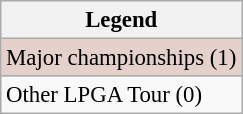<table class="wikitable" style="font-size:95%;">
<tr>
<th>Legend</th>
</tr>
<tr style="background:#e5d1cb;">
<td>Major championships (1)</td>
</tr>
<tr>
<td>Other LPGA Tour (0)</td>
</tr>
</table>
